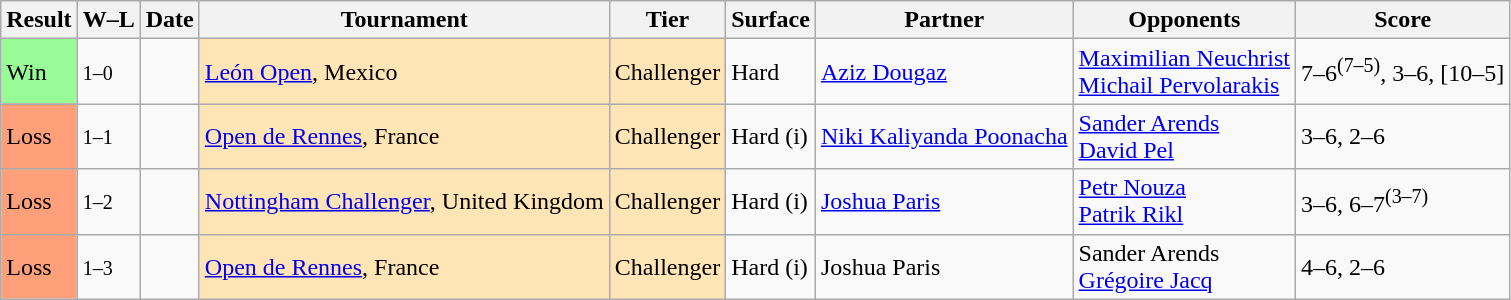<table class="sortable wikitable">
<tr>
<th>Result</th>
<th class="unsortable">W–L</th>
<th>Date</th>
<th>Tournament</th>
<th>Tier</th>
<th>Surface</th>
<th>Partner</th>
<th>Opponents</th>
<th class="unsortable">Score</th>
</tr>
<tr>
<td bgcolor=98fb98>Win</td>
<td><small>1–0</small></td>
<td><a href='#'></a></td>
<td style="background:moccasin;"><a href='#'>León Open</a>, Mexico</td>
<td style="background:moccasin;">Challenger</td>
<td>Hard</td>
<td> <a href='#'>Aziz Dougaz</a></td>
<td> <a href='#'>Maximilian Neuchrist</a> <br>  <a href='#'>Michail Pervolarakis</a></td>
<td>7–6<sup>(7–5)</sup>, 3–6, [10–5]</td>
</tr>
<tr>
<td bgcolor=ffa07a>Loss</td>
<td><small>1–1</small></td>
<td><a href='#'></a></td>
<td style="background:moccasin;"><a href='#'>Open de Rennes</a>, France</td>
<td style="background:moccasin;">Challenger</td>
<td>Hard (i)</td>
<td> <a href='#'>Niki Kaliyanda Poonacha</a></td>
<td> <a href='#'>Sander Arends</a> <br>  <a href='#'>David Pel</a></td>
<td>3–6, 2–6</td>
</tr>
<tr>
<td bgcolor=ffa07a>Loss</td>
<td><small>1–2</small></td>
<td><a href='#'></a></td>
<td style="background:moccasin;"><a href='#'>Nottingham Challenger</a>, United Kingdom</td>
<td style="background:moccasin;">Challenger</td>
<td>Hard (i)</td>
<td> <a href='#'>Joshua Paris</a></td>
<td> <a href='#'>Petr Nouza</a> <br>  <a href='#'>Patrik Rikl</a></td>
<td>3–6, 6–7<sup>(3–7)</sup></td>
</tr>
<tr>
<td bgcolor=ffa07a>Loss</td>
<td><small>1–3</small></td>
<td><a href='#'></a></td>
<td style="background:moccasin;"><a href='#'>Open de Rennes</a>, France</td>
<td style="background:moccasin;">Challenger</td>
<td>Hard (i)</td>
<td> Joshua Paris</td>
<td> Sander Arends <br>  <a href='#'>Grégoire Jacq</a></td>
<td>4–6, 2–6</td>
</tr>
</table>
